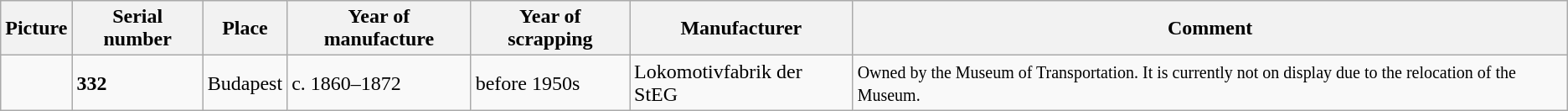<table class=wikitable>
<tr>
<th bgcolor="#CEDFF2">Picture</th>
<th bgcolor="#CEDFF2">Serial number</th>
<th bgcolor="#CEDFF2">Place</th>
<th bgcolor="#CEDFF2">Year of manufacture</th>
<th bgcolor="#CEDFF2">Year of scrapping</th>
<th bgcolor="#CEDFF2">Manufacturer</th>
<th bgcolor="#CEDFF2">Comment</th>
</tr>
<tr>
<td></td>
<td><strong>332</strong></td>
<td>Budapest</td>
<td>c. 1860–1872</td>
<td>before 1950s</td>
<td>Lokomotivfabrik der StEG</td>
<td><small>Owned by the Museum of Transportation. It is currently not on display due to the relocation of the Museum.</small></td>
</tr>
</table>
